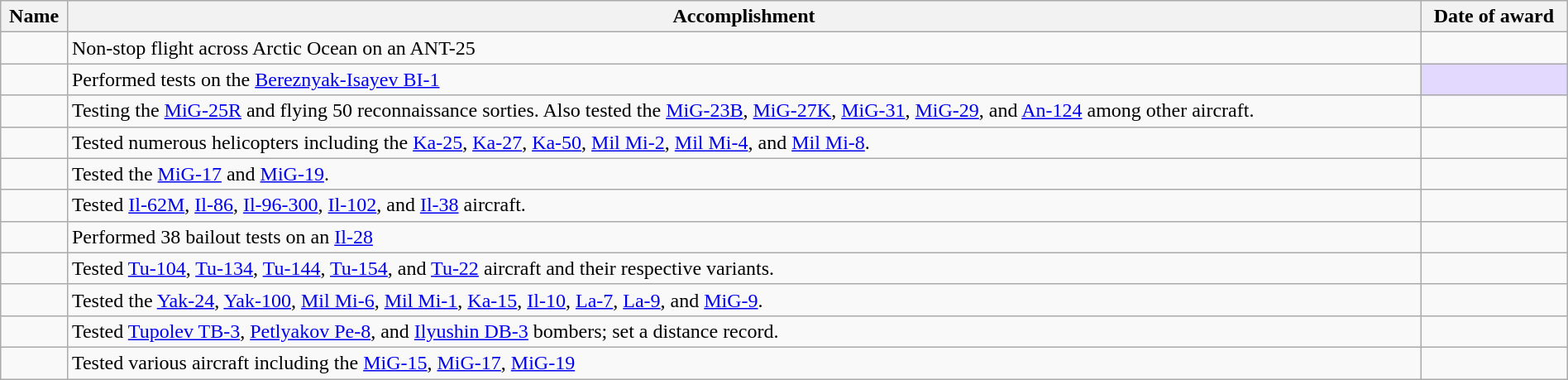<table class="wikitable sortable" width="100%">
<tr>
<th>Name</th>
<th>Accomplishment</th>
<th>Date of award</th>
</tr>
<tr>
<td><strong></strong><br></td>
<td>Non-stop flight across Arctic Ocean on an ANT-25</td>
<td></td>
</tr>
<tr>
<td><strong></strong><br></td>
<td>Performed tests on the <a href='#'>Bereznyak-Isayev BI-1</a></td>
<td style="background:#e3d9ff;"></td>
</tr>
<tr>
<td><strong></strong><br></td>
<td>Testing the <a href='#'>MiG-25R</a> and flying 50 reconnaissance sorties. Also tested the <a href='#'>MiG-23B</a>, <a href='#'>MiG-27K</a>, <a href='#'>MiG-31</a>, <a href='#'>MiG-29</a>, and <a href='#'>An-124</a> among other aircraft.</td>
<td></td>
</tr>
<tr>
<td><strong></strong><br></td>
<td>Tested numerous helicopters including the <a href='#'>Ka-25</a>, <a href='#'>Ka-27</a>, <a href='#'>Ka-50</a>, <a href='#'>Mil Mi-2</a>, <a href='#'>Mil Mi-4</a>, and <a href='#'>Mil Mi-8</a>.</td>
<td></td>
</tr>
<tr>
<td><strong></strong><br></td>
<td>Tested the <a href='#'>MiG-17</a> and <a href='#'>MiG-19</a>.</td>
<td></td>
</tr>
<tr>
<td><strong></strong><br></td>
<td>Tested <a href='#'>Il-62M</a>, <a href='#'>Il-86</a>, <a href='#'>Il-96-300</a>, <a href='#'>Il-102</a>, and <a href='#'>Il-38</a> aircraft.</td>
<td></td>
</tr>
<tr>
<td><strong></strong><br></td>
<td>Performed 38 bailout tests on an <a href='#'>Il-28</a></td>
<td></td>
</tr>
<tr>
<td><strong></strong><br></td>
<td>Tested <a href='#'>Tu-104</a>, <a href='#'>Tu-134</a>, <a href='#'>Tu-144</a>, <a href='#'>Tu-154</a>, and <a href='#'>Tu-22</a> aircraft and their respective variants.</td>
<td></td>
</tr>
<tr>
<td><strong></strong><br></td>
<td>Tested the <a href='#'>Yak-24</a>, <a href='#'>Yak-100</a>, <a href='#'>Mil Mi-6</a>, <a href='#'>Mil Mi-1</a>, <a href='#'>Ka-15</a>, <a href='#'>Il-10</a>, <a href='#'>La-7</a>, <a href='#'>La-9</a>, and <a href='#'>MiG-9</a>.</td>
<td></td>
</tr>
<tr>
<td><strong></strong><br></td>
<td>Tested <a href='#'>Tupolev TB-3</a>, <a href='#'>Petlyakov Pe-8</a>, and <a href='#'>Ilyushin DB-3</a> bombers; set a distance record.</td>
<td></td>
</tr>
<tr>
<td><strong></strong><br></td>
<td>Tested various aircraft including the <a href='#'>MiG-15</a>, <a href='#'>MiG-17</a>, <a href='#'>MiG-19</a></td>
<td></td>
</tr>
</table>
